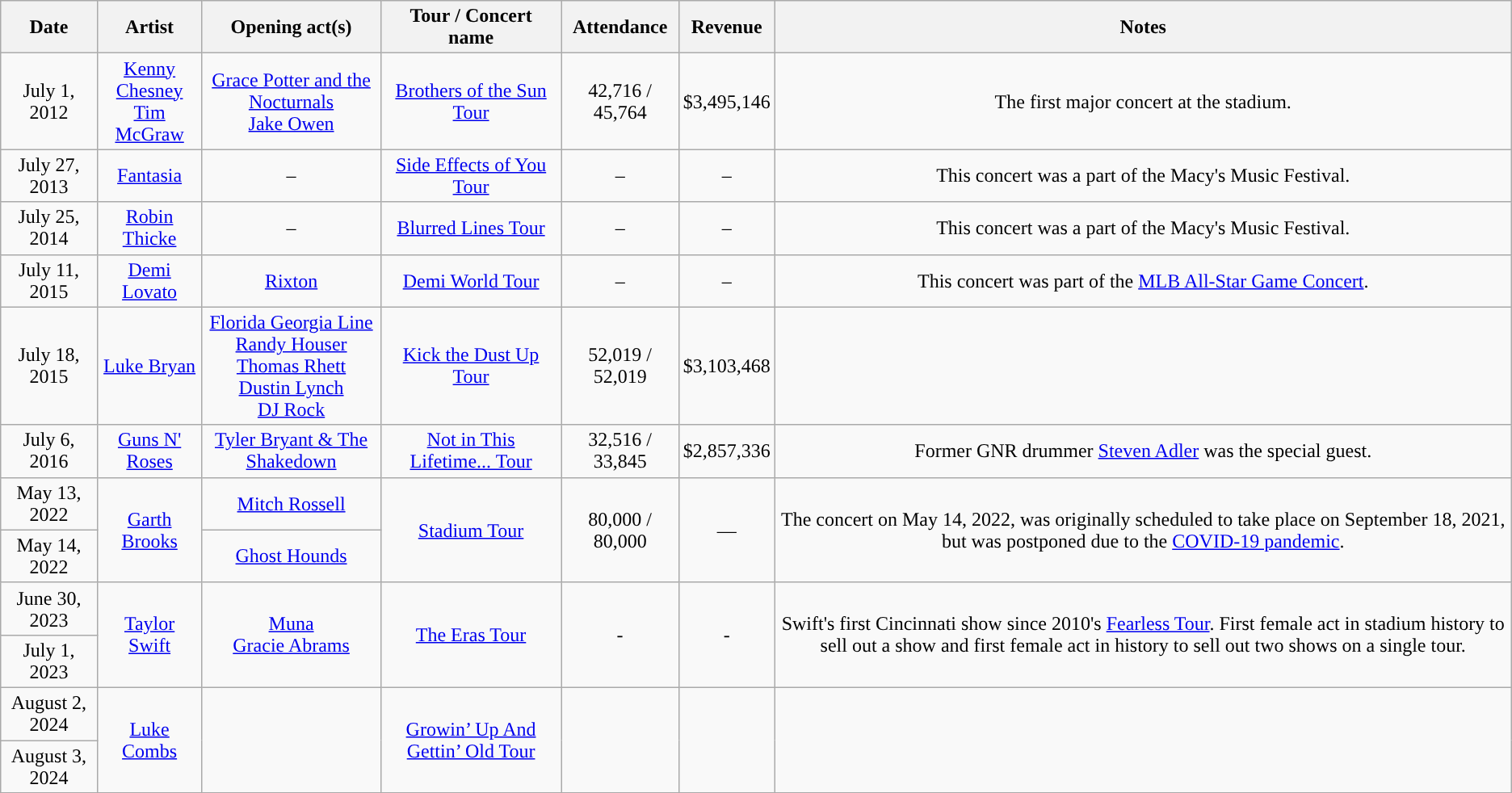<table class="wikitable" style="text-align: center">
<tr>
<th>Date</th>
<th>Artist</th>
<th>Opening act(s)</th>
<th>Tour / Concert name</th>
<th>Attendance</th>
<th>Revenue</th>
<th>Notes</th>
</tr>
<tr>
<td>July 1, 2012</td>
<td><a href='#'>Kenny Chesney</a><br><a href='#'>Tim McGraw</a></td>
<td><a href='#'>Grace Potter and the Nocturnals</a><br><a href='#'>Jake Owen</a></td>
<td><a href='#'>Brothers of the Sun Tour</a></td>
<td>42,716 / 45,764</td>
<td>$3,495,146</td>
<td>The first major concert at the stadium.</td>
</tr>
<tr>
<td>July 27, 2013</td>
<td><a href='#'>Fantasia</a></td>
<td>–</td>
<td><a href='#'>Side Effects of You Tour</a></td>
<td>–</td>
<td>–</td>
<td>This concert was a part of the Macy's Music Festival.</td>
</tr>
<tr>
<td>July 25, 2014</td>
<td><a href='#'>Robin Thicke</a></td>
<td>–</td>
<td><a href='#'>Blurred Lines Tour</a></td>
<td>–</td>
<td>–</td>
<td>This concert was a part of the Macy's Music Festival.</td>
</tr>
<tr>
<td>July 11, 2015</td>
<td><a href='#'>Demi Lovato</a></td>
<td><a href='#'>Rixton</a></td>
<td><a href='#'>Demi World Tour</a></td>
<td>–</td>
<td>–</td>
<td>This concert was part of the <a href='#'>MLB All-Star Game Concert</a>.</td>
</tr>
<tr>
<td>July 18, 2015</td>
<td><a href='#'>Luke Bryan</a></td>
<td><a href='#'>Florida Georgia Line</a><br><a href='#'>Randy Houser</a><br><a href='#'>Thomas Rhett</a><br><a href='#'>Dustin Lynch</a><br><a href='#'>DJ Rock</a></td>
<td><a href='#'>Kick the Dust Up Tour</a></td>
<td>52,019 / 52,019</td>
<td>$3,103,468</td>
<td></td>
</tr>
<tr>
<td>July 6, 2016</td>
<td><a href='#'>Guns N' Roses</a></td>
<td><a href='#'>Tyler Bryant & The Shakedown</a></td>
<td><a href='#'>Not in This Lifetime... Tour</a></td>
<td>32,516 / 33,845</td>
<td>$2,857,336</td>
<td>Former GNR drummer <a href='#'>Steven Adler</a> was the special guest.</td>
</tr>
<tr>
<td>May 13, 2022</td>
<td rowspan=2><a href='#'>Garth Brooks</a></td>
<td><a href='#'>Mitch Rossell</a></td>
<td rowspan=2><a href='#'>Stadium Tour</a></td>
<td rowspan=2>80,000 / 80,000</td>
<td rowspan=2>—</td>
<td rowspan=2>The concert on May 14, 2022, was originally scheduled to take place on September 18, 2021, but was postponed due to the <a href='#'>COVID-19 pandemic</a>.</td>
</tr>
<tr>
<td>May 14, 2022</td>
<td><a href='#'>Ghost Hounds</a></td>
</tr>
<tr>
<td>June 30, 2023</td>
<td rowspan=2><a href='#'>Taylor Swift</a></td>
<td rowspan=2><a href='#'>Muna</a><br> <a href='#'>Gracie Abrams</a></td>
<td rowspan=2><a href='#'>The Eras Tour</a></td>
<td rowspan=2>-</td>
<td rowspan=2>-</td>
<td rowspan=2>Swift's first Cincinnati show since 2010's <a href='#'>Fearless Tour</a>. First female act in stadium history to sell out a show and first female act in history to sell out two shows on a single tour.</td>
</tr>
<tr>
<td>July 1, 2023</td>
</tr>
<tr>
<td>August 2, 2024</td>
<td rowspan="2"><a href='#'>Luke Combs</a></td>
<td rowspan="2"></td>
<td rowspan="2"><a href='#'>Growin’ Up And Gettin’ Old Tour</a></td>
<td rowspan="2"></td>
<td rowspan="2"></td>
<td rowspan="2"></td>
</tr>
<tr>
<td>August 3, 2024</td>
</tr>
<tr>
</tr>
</table>
